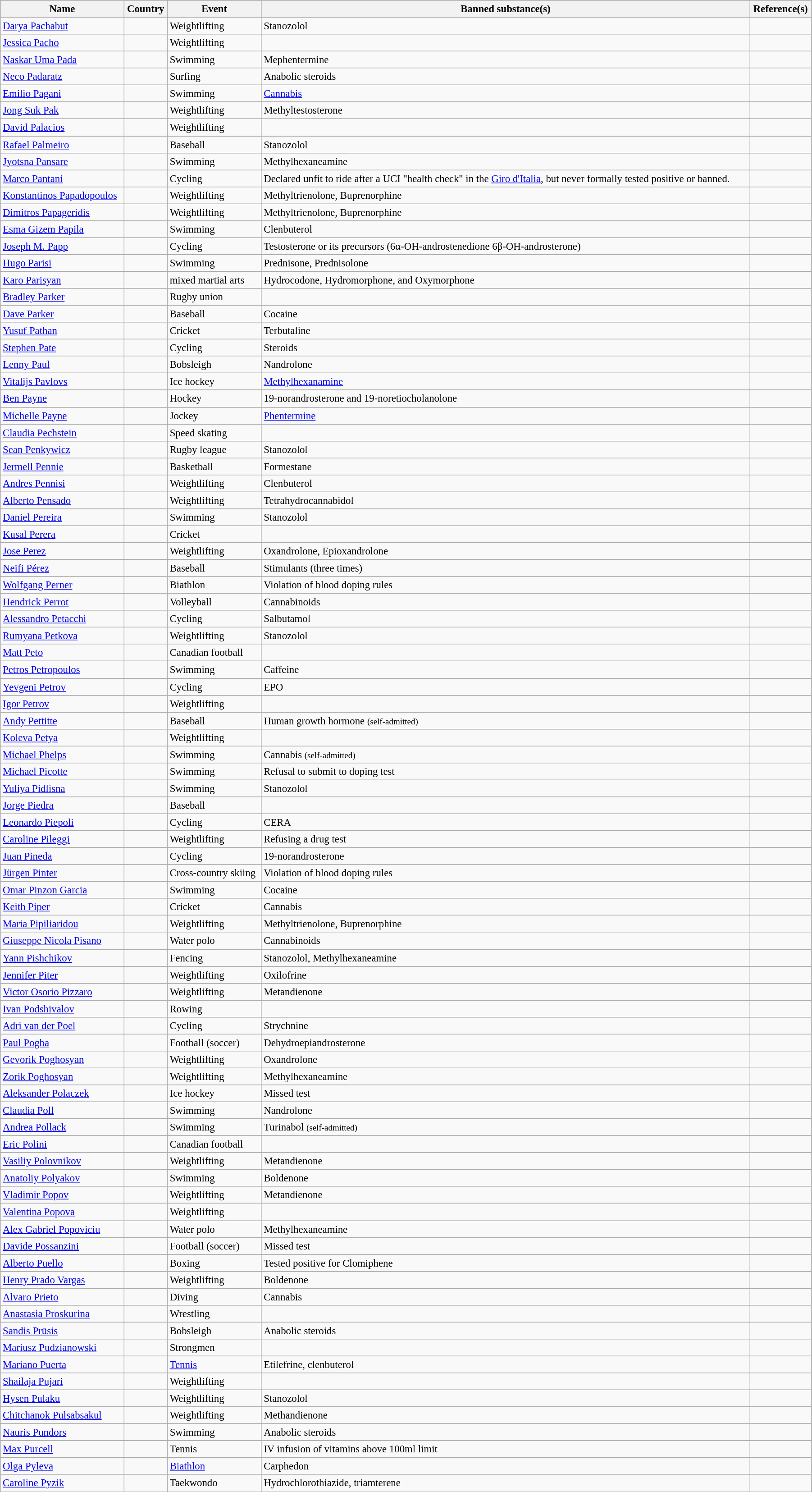<table class="wikitable sortable" style="font-size:95%; width:95%;">
<tr style="background:#ccf; class=;"sortable">
<th>Name</th>
<th>Country</th>
<th>Event</th>
<th>Banned substance(s)</th>
<th>Reference(s)</th>
</tr>
<tr>
<td><a href='#'>Darya Pachabut</a></td>
<td></td>
<td>Weightlifting</td>
<td>Stanozolol</td>
<td></td>
</tr>
<tr>
<td><a href='#'>Jessica Pacho</a></td>
<td></td>
<td>Weightlifting</td>
<td></td>
<td></td>
</tr>
<tr>
<td><a href='#'>Naskar Uma Pada</a></td>
<td></td>
<td>Swimming</td>
<td>Mephentermine</td>
<td></td>
</tr>
<tr>
<td><a href='#'>Neco Padaratz</a></td>
<td></td>
<td>Surfing</td>
<td>Anabolic steroids</td>
<td></td>
</tr>
<tr>
<td><a href='#'>Emilio Pagani</a></td>
<td></td>
<td>Swimming</td>
<td><a href='#'>Cannabis</a></td>
<td></td>
</tr>
<tr>
<td><a href='#'>Jong Suk Pak</a></td>
<td></td>
<td>Weightlifting</td>
<td>Methyltestosterone</td>
<td></td>
</tr>
<tr>
<td><a href='#'>David Palacios</a></td>
<td></td>
<td>Weightlifting</td>
<td></td>
<td></td>
</tr>
<tr>
<td><a href='#'>Rafael Palmeiro</a></td>
<td></td>
<td>Baseball</td>
<td>Stanozolol</td>
<td></td>
</tr>
<tr>
<td><a href='#'>Jyotsna Pansare</a></td>
<td></td>
<td>Swimming</td>
<td>Methylhexaneamine</td>
<td></td>
</tr>
<tr>
<td><a href='#'>Marco Pantani</a></td>
<td></td>
<td>Cycling</td>
<td>Declared unfit to ride after a UCI "health check" in the <a href='#'>Giro d'Italia</a>, but never formally tested positive or banned.</td>
<td></td>
</tr>
<tr>
<td><a href='#'>Konstantinos Papadopoulos</a></td>
<td></td>
<td>Weightlifting</td>
<td>Methyltrienolone, Buprenorphine</td>
<td></td>
</tr>
<tr>
<td><a href='#'>Dimitros Papageridis</a></td>
<td></td>
<td>Weightlifting</td>
<td>Methyltrienolone, Buprenorphine</td>
<td></td>
</tr>
<tr>
<td><a href='#'>Esma Gizem Papila</a></td>
<td></td>
<td>Swimming</td>
<td>Clenbuterol</td>
<td></td>
</tr>
<tr>
<td><a href='#'>Joseph M. Papp</a></td>
<td></td>
<td>Cycling</td>
<td>Testosterone or its precursors (6α-OH-androstenedione 6β-OH-androsterone)</td>
<td></td>
</tr>
<tr>
<td><a href='#'>Hugo Parisi</a></td>
<td></td>
<td>Swimming</td>
<td>Prednisone, Prednisolone</td>
<td></td>
</tr>
<tr>
<td><a href='#'>Karo Parisyan</a></td>
<td></td>
<td>mixed martial arts</td>
<td>Hydrocodone, Hydromorphone, and Oxymorphone</td>
<td></td>
</tr>
<tr>
<td><a href='#'>Bradley Parker</a></td>
<td></td>
<td>Rugby union</td>
<td></td>
<td></td>
</tr>
<tr>
<td><a href='#'>Dave Parker</a></td>
<td></td>
<td>Baseball</td>
<td>Cocaine</td>
<td></td>
</tr>
<tr>
<td><a href='#'>Yusuf Pathan</a></td>
<td></td>
<td>Cricket</td>
<td>Terbutaline</td>
<td></td>
</tr>
<tr>
<td><a href='#'>Stephen Pate</a></td>
<td></td>
<td>Cycling</td>
<td>Steroids</td>
<td></td>
</tr>
<tr>
<td><a href='#'>Lenny Paul</a></td>
<td></td>
<td>Bobsleigh</td>
<td>Nandrolone</td>
<td></td>
</tr>
<tr>
<td><a href='#'>Vitalijs Pavlovs</a></td>
<td></td>
<td>Ice hockey</td>
<td><a href='#'>Methylhexanamine</a></td>
<td></td>
</tr>
<tr>
<td><a href='#'>Ben Payne</a></td>
<td></td>
<td>Hockey</td>
<td>19-norandrosterone and 19-noretiocholanolone</td>
<td></td>
</tr>
<tr>
<td><a href='#'>Michelle Payne</a></td>
<td></td>
<td>Jockey</td>
<td><a href='#'>Phentermine</a></td>
<td></td>
</tr>
<tr>
<td><a href='#'>Claudia Pechstein</a></td>
<td></td>
<td>Speed skating</td>
<td></td>
<td></td>
</tr>
<tr>
<td><a href='#'>Sean Penkywicz</a></td>
<td></td>
<td>Rugby league</td>
<td>Stanozolol</td>
<td></td>
</tr>
<tr>
<td><a href='#'>Jermell Pennie</a></td>
<td></td>
<td>Basketball</td>
<td>Formestane</td>
<td></td>
</tr>
<tr>
<td><a href='#'>Andres Pennisi</a></td>
<td></td>
<td>Weightlifting</td>
<td>Clenbuterol</td>
<td></td>
</tr>
<tr>
<td><a href='#'>Alberto Pensado</a></td>
<td></td>
<td>Weightlifting</td>
<td>Tetrahydrocannabidol</td>
<td></td>
</tr>
<tr>
<td><a href='#'>Daniel Pereira</a></td>
<td></td>
<td>Swimming</td>
<td>Stanozolol</td>
<td></td>
</tr>
<tr>
<td><a href='#'>Kusal Perera</a></td>
<td></td>
<td>Cricket</td>
<td></td>
<td></td>
</tr>
<tr>
<td><a href='#'>Jose Perez</a></td>
<td></td>
<td>Weightlifting</td>
<td>Oxandrolone, Epioxandrolone</td>
<td></td>
</tr>
<tr>
<td><a href='#'>Neifi Pérez</a></td>
<td></td>
<td>Baseball</td>
<td>Stimulants (three times)</td>
<td></td>
</tr>
<tr>
<td><a href='#'>Wolfgang Perner</a></td>
<td></td>
<td>Biathlon</td>
<td>Violation of blood doping rules</td>
<td></td>
</tr>
<tr>
<td><a href='#'>Hendrick Perrot</a></td>
<td></td>
<td>Volleyball</td>
<td>Cannabinoids</td>
<td></td>
</tr>
<tr>
<td><a href='#'>Alessandro Petacchi</a></td>
<td></td>
<td>Cycling</td>
<td>Salbutamol</td>
<td></td>
</tr>
<tr>
<td><a href='#'>Rumyana Petkova</a></td>
<td></td>
<td>Weightlifting</td>
<td>Stanozolol</td>
<td></td>
</tr>
<tr>
<td><a href='#'>Matt Peto</a></td>
<td></td>
<td>Canadian football</td>
<td></td>
<td></td>
</tr>
<tr>
<td><a href='#'>Petros Petropoulos</a></td>
<td></td>
<td>Swimming</td>
<td>Caffeine</td>
<td></td>
</tr>
<tr>
<td><a href='#'>Yevgeni Petrov</a></td>
<td></td>
<td>Cycling</td>
<td>EPO</td>
<td></td>
</tr>
<tr>
<td><a href='#'>Igor Petrov</a></td>
<td></td>
<td>Weightlifting</td>
<td></td>
<td></td>
</tr>
<tr>
<td><a href='#'>Andy Pettitte</a></td>
<td></td>
<td>Baseball</td>
<td>Human growth hormone <small>(self-admitted)</small></td>
<td></td>
</tr>
<tr>
<td><a href='#'>Koleva Petya</a></td>
<td></td>
<td>Weightlifting</td>
<td></td>
<td></td>
</tr>
<tr>
<td><a href='#'>Michael Phelps</a></td>
<td></td>
<td>Swimming</td>
<td>Cannabis <small>(self-admitted)</small></td>
<td></td>
</tr>
<tr>
<td><a href='#'>Michael Picotte</a></td>
<td></td>
<td>Swimming</td>
<td>Refusal to submit to doping test</td>
<td></td>
</tr>
<tr>
<td><a href='#'>Yuliya Pidlisna</a></td>
<td></td>
<td>Swimming</td>
<td>Stanozolol</td>
<td></td>
</tr>
<tr>
<td><a href='#'>Jorge Piedra</a></td>
<td></td>
<td>Baseball</td>
<td></td>
<td></td>
</tr>
<tr>
<td><a href='#'>Leonardo Piepoli</a></td>
<td></td>
<td>Cycling</td>
<td>CERA</td>
<td></td>
</tr>
<tr>
<td><a href='#'>Caroline Pileggi</a></td>
<td></td>
<td>Weightlifting</td>
<td>Refusing a drug test</td>
<td></td>
</tr>
<tr>
<td><a href='#'>Juan Pineda</a></td>
<td></td>
<td>Cycling</td>
<td>19-norandrosterone</td>
<td></td>
</tr>
<tr>
<td><a href='#'>Jürgen Pinter</a></td>
<td></td>
<td>Cross-country skiing</td>
<td>Violation of blood doping rules</td>
<td></td>
</tr>
<tr>
<td><a href='#'>Omar Pinzon Garcia</a></td>
<td></td>
<td>Swimming</td>
<td>Cocaine</td>
<td></td>
</tr>
<tr>
<td><a href='#'>Keith Piper</a></td>
<td></td>
<td>Cricket</td>
<td>Cannabis</td>
<td></td>
</tr>
<tr>
<td><a href='#'>Maria Pipiliaridou</a></td>
<td></td>
<td>Weightlifting</td>
<td>Methyltrienolone, Buprenorphine</td>
<td></td>
</tr>
<tr>
<td><a href='#'>Giuseppe Nicola Pisano</a></td>
<td></td>
<td>Water polo</td>
<td>Cannabinoids</td>
<td></td>
</tr>
<tr>
<td><a href='#'>Yann Pishchikov</a></td>
<td></td>
<td>Fencing</td>
<td>Stanozolol, Methylhexaneamine</td>
<td></td>
</tr>
<tr>
<td><a href='#'>Jennifer Piter</a></td>
<td></td>
<td>Weightlifting</td>
<td>Oxilofrine</td>
<td></td>
</tr>
<tr>
<td><a href='#'>Victor Osorio Pizzaro</a></td>
<td></td>
<td>Weightlifting</td>
<td>Metandienone</td>
<td></td>
</tr>
<tr>
<td><a href='#'>Ivan Podshivalov</a></td>
<td></td>
<td>Rowing</td>
<td></td>
<td></td>
</tr>
<tr>
<td><a href='#'>Adri van der Poel</a></td>
<td></td>
<td>Cycling</td>
<td>Strychnine</td>
<td></td>
</tr>
<tr>
<td><a href='#'>Paul Pogba</a></td>
<td></td>
<td>Football (soccer)</td>
<td>Dehydroepiandrosterone</td>
<td></td>
</tr>
<tr>
<td><a href='#'>Gevorik Poghosyan</a></td>
<td></td>
<td>Weightlifting</td>
<td>Oxandrolone</td>
<td></td>
</tr>
<tr>
<td><a href='#'>Zorik Poghosyan</a></td>
<td></td>
<td>Weightlifting</td>
<td>Methylhexaneamine</td>
<td></td>
</tr>
<tr>
<td><a href='#'>Aleksander Polaczek</a></td>
<td></td>
<td>Ice hockey</td>
<td>Missed test</td>
<td></td>
</tr>
<tr>
<td><a href='#'>Claudia Poll</a></td>
<td></td>
<td>Swimming</td>
<td>Nandrolone</td>
<td></td>
</tr>
<tr>
<td><a href='#'>Andrea Pollack</a></td>
<td></td>
<td>Swimming</td>
<td>Turinabol <small>(self-admitted)</small></td>
<td></td>
</tr>
<tr>
<td><a href='#'>Eric Polini</a></td>
<td></td>
<td>Canadian football</td>
<td></td>
<td></td>
</tr>
<tr>
<td><a href='#'>Vasiliy Polovnikov</a></td>
<td></td>
<td>Weightlifting</td>
<td>Metandienone</td>
<td></td>
</tr>
<tr>
<td><a href='#'>Anatoliy Polyakov</a></td>
<td></td>
<td>Swimming</td>
<td>Boldenone</td>
<td></td>
</tr>
<tr>
<td><a href='#'>Vladimir Popov</a></td>
<td></td>
<td>Weightlifting</td>
<td>Metandienone</td>
<td></td>
</tr>
<tr>
<td><a href='#'>Valentina Popova</a></td>
<td></td>
<td>Weightlifting</td>
<td></td>
<td></td>
</tr>
<tr>
<td><a href='#'>Alex Gabriel Popoviciu</a></td>
<td></td>
<td>Water polo</td>
<td>Methylhexaneamine</td>
<td></td>
</tr>
<tr>
<td><a href='#'>Davide Possanzini</a></td>
<td></td>
<td>Football (soccer)</td>
<td>Missed test</td>
<td></td>
</tr>
<tr>
<td><a href='#'>Alberto Puello</a></td>
<td></td>
<td>Boxing</td>
<td>Tested positive for Clomiphene</td>
<td></td>
</tr>
<tr>
<td><a href='#'>Henry Prado Vargas</a></td>
<td></td>
<td>Weightlifting</td>
<td>Boldenone</td>
<td></td>
</tr>
<tr>
<td><a href='#'>Alvaro Prieto</a></td>
<td></td>
<td>Diving</td>
<td>Cannabis</td>
<td></td>
</tr>
<tr>
<td><a href='#'>Anastasia Proskurina</a></td>
<td></td>
<td>Wrestling</td>
<td></td>
<td></td>
</tr>
<tr>
<td><a href='#'>Sandis Prūsis</a></td>
<td></td>
<td>Bobsleigh</td>
<td>Anabolic steroids</td>
<td> </td>
</tr>
<tr>
<td><a href='#'>Mariusz Pudzianowski</a></td>
<td></td>
<td>Strongmen</td>
<td></td>
<td></td>
</tr>
<tr>
<td><a href='#'>Mariano Puerta</a></td>
<td></td>
<td><a href='#'>Tennis</a></td>
<td>Etilefrine, clenbuterol</td>
<td></td>
</tr>
<tr>
<td><a href='#'>Shailaja Pujari</a></td>
<td></td>
<td>Weightlifting</td>
<td></td>
<td></td>
</tr>
<tr>
<td><a href='#'>Hysen Pulaku</a></td>
<td></td>
<td>Weightlifting</td>
<td>Stanozolol</td>
<td></td>
</tr>
<tr>
<td><a href='#'>Chitchanok Pulsabsakul</a></td>
<td></td>
<td>Weightlifting</td>
<td>Methandienone</td>
<td></td>
</tr>
<tr>
<td><a href='#'>Nauris Pundors</a></td>
<td></td>
<td>Swimming</td>
<td>Anabolic steroids</td>
<td> </td>
</tr>
<tr>
<td><a href='#'>Max Purcell</a></td>
<td></td>
<td>Tennis</td>
<td>IV infusion of vitamins above 100ml limit</td>
<td></td>
</tr>
<tr>
<td><a href='#'>Olga Pyleva</a></td>
<td></td>
<td><a href='#'>Biathlon</a></td>
<td>Carphedon</td>
<td></td>
</tr>
<tr>
<td><a href='#'>Caroline Pyzik</a></td>
<td></td>
<td>Taekwondo</td>
<td>Hydrochlorothiazide, triamterene</td>
<td></td>
</tr>
</table>
